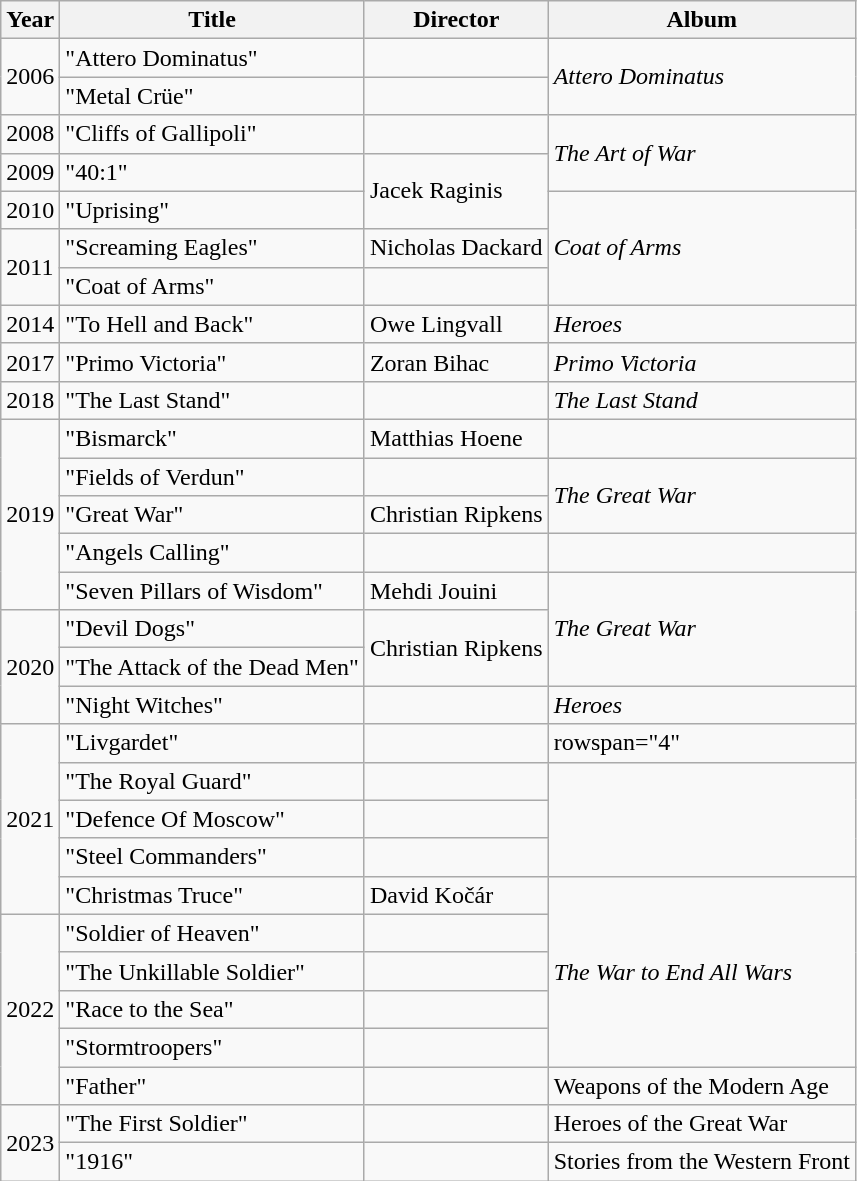<table class="wikitable">
<tr>
<th>Year</th>
<th>Title</th>
<th>Director</th>
<th>Album</th>
</tr>
<tr>
<td rowspan=2>2006</td>
<td>"Attero Dominatus"</td>
<td></td>
<td rowspan=2><em>Attero Dominatus</em></td>
</tr>
<tr>
<td>"Metal Crüe"</td>
<td></td>
</tr>
<tr>
<td>2008</td>
<td>"Cliffs of Gallipoli"</td>
<td></td>
<td rowspan=2><em>The Art of War</em></td>
</tr>
<tr>
<td>2009</td>
<td>"40:1"</td>
<td rowspan=2>Jacek Raginis</td>
</tr>
<tr>
<td>2010</td>
<td>"Uprising"</td>
<td rowspan=3><em>Coat of Arms</em></td>
</tr>
<tr>
<td rowspan=2>2011</td>
<td>"Screaming Eagles"</td>
<td>Nicholas Dackard</td>
</tr>
<tr>
<td>"Coat of Arms"</td>
<td></td>
</tr>
<tr>
<td>2014</td>
<td>"To Hell and Back"</td>
<td>Owe Lingvall</td>
<td><em>Heroes</em></td>
</tr>
<tr>
<td>2017</td>
<td>"Primo Victoria"</td>
<td>Zoran Bihac</td>
<td><em>Primo Victoria</em></td>
</tr>
<tr>
<td>2018</td>
<td>"The Last Stand"</td>
<td></td>
<td><em>The Last Stand</em></td>
</tr>
<tr>
<td rowspan=5>2019</td>
<td>"Bismarck"</td>
<td>Matthias Hoene</td>
<td></td>
</tr>
<tr>
<td>"Fields of Verdun"</td>
<td></td>
<td rowspan=2><em>The Great War</em></td>
</tr>
<tr>
<td>"Great War"</td>
<td>Christian Ripkens</td>
</tr>
<tr>
<td>"Angels Calling"</td>
<td></td>
<td></td>
</tr>
<tr>
<td>"Seven Pillars of Wisdom"</td>
<td>Mehdi Jouini</td>
<td rowspan=3><em>The Great War</em></td>
</tr>
<tr>
<td rowspan="3">2020</td>
<td>"Devil Dogs"</td>
<td rowspan=2>Christian Ripkens</td>
</tr>
<tr>
<td>"The Attack of the Dead Men"</td>
</tr>
<tr>
<td>"Night Witches"</td>
<td></td>
<td><em>Heroes</em></td>
</tr>
<tr>
<td rowspan="5">2021</td>
<td>"Livgardet"</td>
<td></td>
<td>rowspan="4" </td>
</tr>
<tr>
<td>"The Royal Guard"</td>
<td></td>
</tr>
<tr>
<td>"Defence Of Moscow"</td>
<td></td>
</tr>
<tr>
<td>"Steel Commanders"</td>
<td></td>
</tr>
<tr>
<td>"Christmas Truce"</td>
<td>David Kočár</td>
<td rowspan="5"><em>The War to End All Wars</em></td>
</tr>
<tr>
<td rowspan="5">2022</td>
<td>"Soldier of Heaven"</td>
<td></td>
</tr>
<tr>
<td>"The Unkillable Soldier"</td>
<td></td>
</tr>
<tr>
<td>"Race to the Sea"</td>
<td></td>
</tr>
<tr>
<td>"Stormtroopers"</td>
<td></td>
</tr>
<tr>
<td>"Father"</td>
<td></td>
<td>Weapons of the Modern Age</td>
</tr>
<tr>
<td rowspan="2">2023</td>
<td>"The First Soldier"</td>
<td></td>
<td>Heroes of the Great War</td>
</tr>
<tr>
<td>"1916"</td>
<td></td>
<td>Stories from the Western Front</td>
</tr>
</table>
